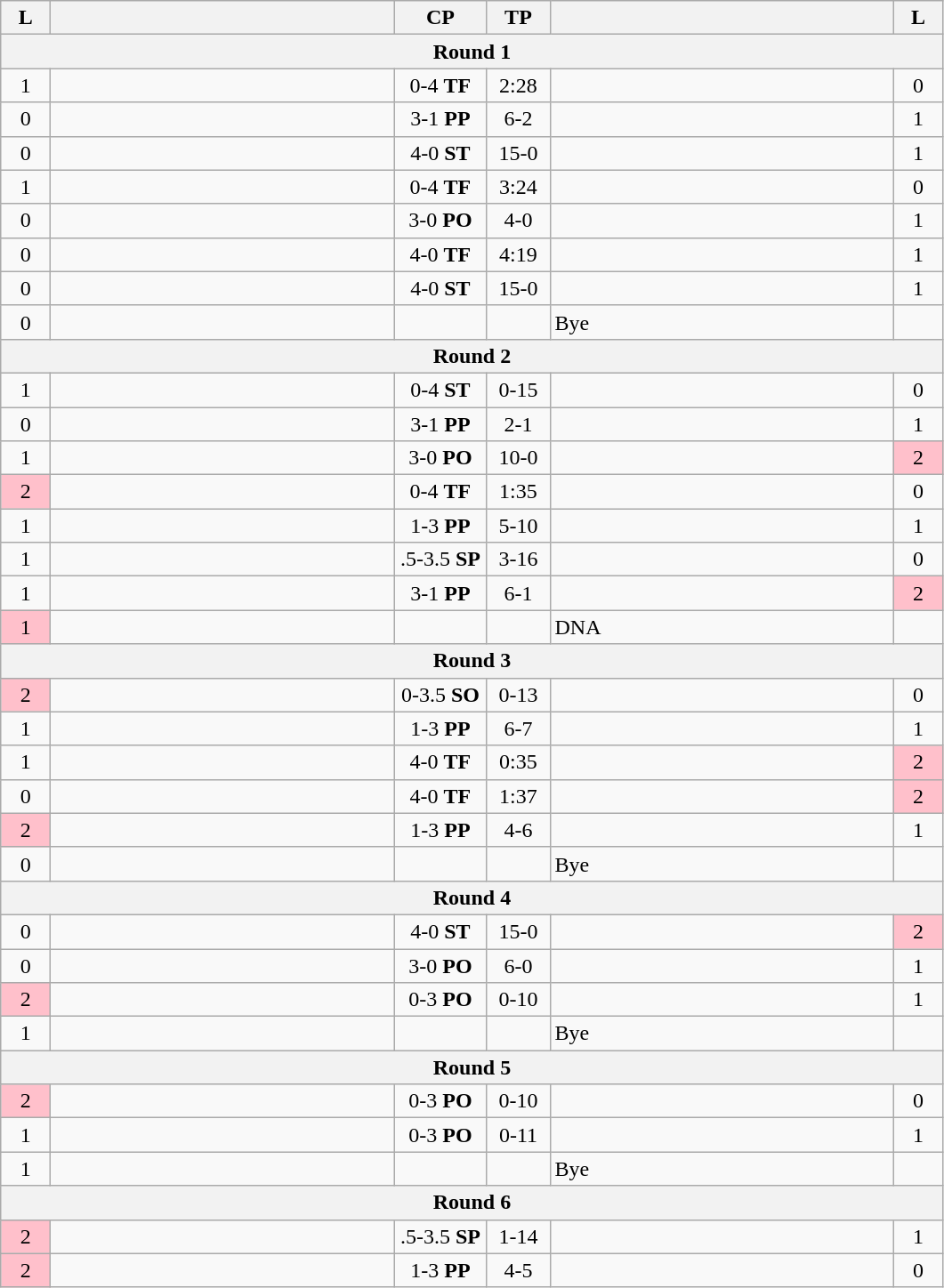<table class="wikitable" style="text-align: center;" |>
<tr>
<th width="30">L</th>
<th width="250"></th>
<th width="62">CP</th>
<th width="40">TP</th>
<th width="250"></th>
<th width="30">L</th>
</tr>
<tr>
<th colspan="7">Round 1</th>
</tr>
<tr>
<td>1</td>
<td style="text-align:left;"></td>
<td>0-4 <strong>TF</strong></td>
<td>2:28</td>
<td style="text-align:left;"><strong></strong></td>
<td>0</td>
</tr>
<tr>
<td>0</td>
<td style="text-align:left;"><strong></strong></td>
<td>3-1 <strong>PP</strong></td>
<td>6-2</td>
<td style="text-align:left;"></td>
<td>1</td>
</tr>
<tr>
<td>0</td>
<td style="text-align:left;"><strong></strong></td>
<td>4-0 <strong>ST</strong></td>
<td>15-0</td>
<td style="text-align:left;"></td>
<td>1</td>
</tr>
<tr>
<td>1</td>
<td style="text-align:left;"></td>
<td>0-4 <strong>TF</strong></td>
<td>3:24</td>
<td style="text-align:left;"><strong></strong></td>
<td>0</td>
</tr>
<tr>
<td>0</td>
<td style="text-align:left;"><strong></strong></td>
<td>3-0 <strong>PO</strong></td>
<td>4-0</td>
<td style="text-align:left;"></td>
<td>1</td>
</tr>
<tr>
<td>0</td>
<td style="text-align:left;"><strong></strong></td>
<td>4-0 <strong>TF</strong></td>
<td>4:19</td>
<td style="text-align:left;"></td>
<td>1</td>
</tr>
<tr>
<td>0</td>
<td style="text-align:left;"><strong></strong></td>
<td>4-0 <strong>ST</strong></td>
<td>15-0</td>
<td style="text-align:left;"></td>
<td>1</td>
</tr>
<tr>
<td>0</td>
<td style="text-align:left;"><strong></strong></td>
<td></td>
<td></td>
<td style="text-align:left;">Bye</td>
<td></td>
</tr>
<tr>
<th colspan="7">Round 2</th>
</tr>
<tr>
<td>1</td>
<td style="text-align:left;"></td>
<td>0-4 <strong>ST</strong></td>
<td>0-15</td>
<td style="text-align:left;"><strong></strong></td>
<td>0</td>
</tr>
<tr>
<td>0</td>
<td style="text-align:left;"><strong></strong></td>
<td>3-1 <strong>PP</strong></td>
<td>2-1</td>
<td style="text-align:left;"></td>
<td>1</td>
</tr>
<tr>
<td>1</td>
<td style="text-align:left;"><strong></strong></td>
<td>3-0 <strong>PO</strong></td>
<td>10-0</td>
<td style="text-align:left;"></td>
<td bgcolor=pink>2</td>
</tr>
<tr>
<td bgcolor=pink>2</td>
<td style="text-align:left;"></td>
<td>0-4 <strong>TF</strong></td>
<td>1:35</td>
<td style="text-align:left;"><strong></strong></td>
<td>0</td>
</tr>
<tr>
<td>1</td>
<td style="text-align:left;"></td>
<td>1-3 <strong>PP</strong></td>
<td>5-10</td>
<td style="text-align:left;"><strong></strong></td>
<td>1</td>
</tr>
<tr>
<td>1</td>
<td style="text-align:left;"></td>
<td>.5-3.5 <strong>SP</strong></td>
<td>3-16</td>
<td style="text-align:left;"><strong></strong></td>
<td>0</td>
</tr>
<tr>
<td>1</td>
<td style="text-align:left;"><strong></strong></td>
<td>3-1 <strong>PP</strong></td>
<td>6-1</td>
<td style="text-align:left;"></td>
<td bgcolor=pink>2</td>
</tr>
<tr>
<td bgcolor=pink>1</td>
<td style="text-align:left;"></td>
<td></td>
<td></td>
<td style="text-align:left;">DNA</td>
<td></td>
</tr>
<tr>
<th colspan="7">Round 3</th>
</tr>
<tr>
<td bgcolor=pink>2</td>
<td style="text-align:left;"></td>
<td>0-3.5 <strong>SO</strong></td>
<td>0-13</td>
<td style="text-align:left;"><strong></strong></td>
<td>0</td>
</tr>
<tr>
<td>1</td>
<td style="text-align:left;"></td>
<td>1-3 <strong>PP</strong></td>
<td>6-7</td>
<td style="text-align:left;"><strong></strong></td>
<td>1</td>
</tr>
<tr>
<td>1</td>
<td style="text-align:left;"><strong></strong></td>
<td>4-0 <strong>TF</strong></td>
<td>0:35</td>
<td style="text-align:left;"></td>
<td bgcolor=pink>2</td>
</tr>
<tr>
<td>0</td>
<td style="text-align:left;"><strong></strong></td>
<td>4-0 <strong>TF</strong></td>
<td>1:37</td>
<td style="text-align:left;"></td>
<td bgcolor=pink>2</td>
</tr>
<tr>
<td bgcolor=pink>2</td>
<td style="text-align:left;"></td>
<td>1-3 <strong>PP</strong></td>
<td>4-6</td>
<td style="text-align:left;"><strong></strong></td>
<td>1</td>
</tr>
<tr>
<td>0</td>
<td style="text-align:left;"><strong></strong></td>
<td></td>
<td></td>
<td style="text-align:left;">Bye</td>
<td></td>
</tr>
<tr>
<th colspan="7">Round 4</th>
</tr>
<tr>
<td>0</td>
<td style="text-align:left;"><strong></strong></td>
<td>4-0 <strong>ST</strong></td>
<td>15-0</td>
<td style="text-align:left;"></td>
<td bgcolor=pink>2</td>
</tr>
<tr>
<td>0</td>
<td style="text-align:left;"><strong></strong></td>
<td>3-0 <strong>PO</strong></td>
<td>6-0</td>
<td style="text-align:left;"></td>
<td>1</td>
</tr>
<tr>
<td bgcolor=pink>2</td>
<td style="text-align:left;"></td>
<td>0-3 <strong>PO</strong></td>
<td>0-10</td>
<td style="text-align:left;"><strong></strong></td>
<td>1</td>
</tr>
<tr>
<td>1</td>
<td style="text-align:left;"><strong></strong></td>
<td></td>
<td></td>
<td style="text-align:left;">Bye</td>
<td></td>
</tr>
<tr>
<th colspan="7">Round 5</th>
</tr>
<tr>
<td bgcolor=pink>2</td>
<td style="text-align:left;"></td>
<td>0-3 <strong>PO</strong></td>
<td>0-10</td>
<td style="text-align:left;"><strong></strong></td>
<td>0</td>
</tr>
<tr>
<td>1</td>
<td style="text-align:left;"></td>
<td>0-3 <strong>PO</strong></td>
<td>0-11</td>
<td style="text-align:left;"><strong></strong></td>
<td>1</td>
</tr>
<tr>
<td>1</td>
<td style="text-align:left;"><strong></strong></td>
<td></td>
<td></td>
<td style="text-align:left;">Bye</td>
<td></td>
</tr>
<tr>
<th colspan="7">Round 6</th>
</tr>
<tr>
<td bgcolor=pink>2</td>
<td style="text-align:left;"></td>
<td>.5-3.5 <strong>SP</strong></td>
<td>1-14</td>
<td style="text-align:left;"><strong></strong></td>
<td>1</td>
</tr>
<tr>
<td bgcolor=pink>2</td>
<td style="text-align:left;"></td>
<td>1-3 <strong>PP</strong></td>
<td>4-5</td>
<td style="text-align:left;"><strong></strong></td>
<td>0</td>
</tr>
</table>
